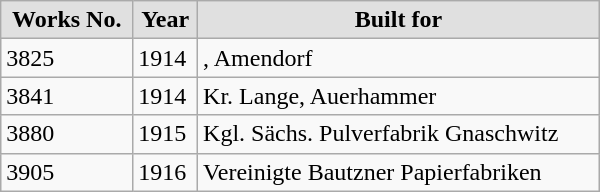<table class="wikitable" width="400">
<tr>
<th style="background:#E0E0E0">Works No.</th>
<th style="background:#E0E0E0">Year</th>
<th style="background:#E0E0E0">Built for</th>
</tr>
<tr>
<td>3825</td>
<td>1914</td>
<td>, Amendorf</td>
</tr>
<tr>
<td>3841</td>
<td>1914</td>
<td>Kr. Lange, Auerhammer</td>
</tr>
<tr>
<td>3880</td>
<td>1915</td>
<td>Kgl. Sächs. Pulverfabrik Gnaschwitz</td>
</tr>
<tr>
<td>3905</td>
<td>1916</td>
<td>Vereinigte Bautzner Papierfabriken</td>
</tr>
</table>
